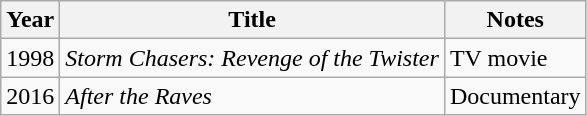<table class="wikitable">
<tr>
<th>Year</th>
<th>Title</th>
<th>Notes</th>
</tr>
<tr>
<td>1998</td>
<td><em>Storm Chasers: Revenge of the Twister</em></td>
<td>TV movie</td>
</tr>
<tr>
<td>2016</td>
<td><em>After the Raves</em></td>
<td>Documentary</td>
</tr>
</table>
